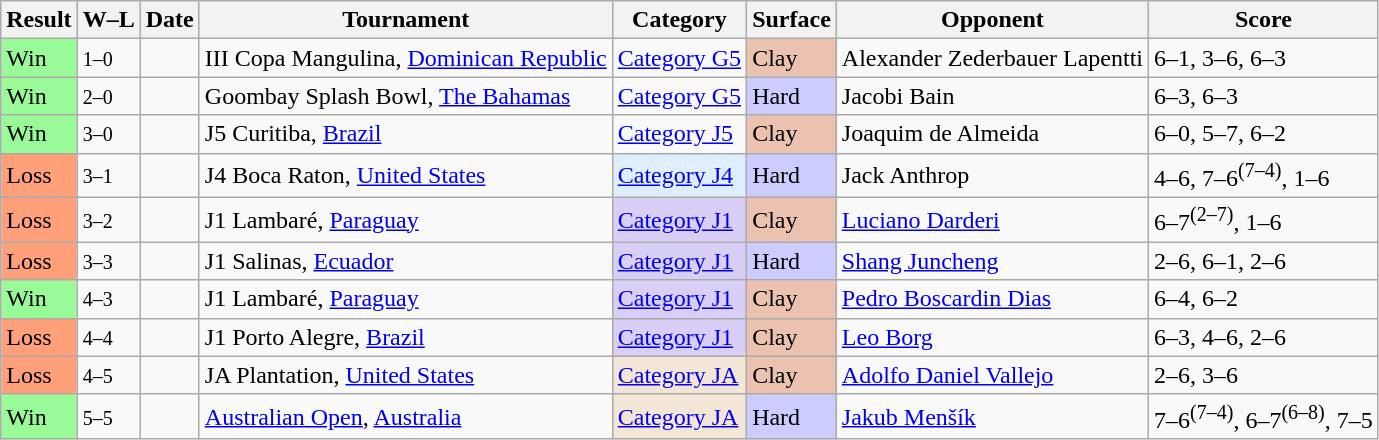<table class="sortable wikitable">
<tr>
<th>Result</th>
<th class="unsortable">W–L</th>
<th>Date</th>
<th>Tournament</th>
<th>Category</th>
<th>Surface</th>
<th>Opponent</th>
<th class="unsortable">Score</th>
</tr>
<tr>
<td bgcolor="98fb98">Win</td>
<td><small>1–0</small></td>
<td></td>
<td>III Copa Mangulina, <a href='#'>Dominican Republic</a></td>
<td><a href='#'>Category G5</a></td>
<td bgcolor=EBC2AF>Clay</td>
<td> Alexander Zederbauer Lapentti</td>
<td>6–1, 3–6, 6–3</td>
</tr>
<tr>
<td bgcolor="98fb98">Win</td>
<td><small>2–0</small></td>
<td></td>
<td>Goombay Splash Bowl, <a href='#'>The Bahamas</a></td>
<td><a href='#'>Category G5</a></td>
<td bgcolor=CCCCFF>Hard</td>
<td> Jacobi Bain</td>
<td>6–3, 6–3</td>
</tr>
<tr>
<td bgcolor="98fb98">Win</td>
<td><small>3–0</small></td>
<td></td>
<td>J5 Curitiba, <a href='#'>Brazil</a></td>
<td><a href='#'>Category J5</a></td>
<td bgcolor=EBC2AF>Clay</td>
<td> Joaquim de Almeida</td>
<td>6–0, 5–7, 6–2</td>
</tr>
<tr>
<td bgcolor="FFA07A">Loss</td>
<td><small>3–1</small></td>
<td></td>
<td>J4 Boca Raton, <a href='#'>United States</a></td>
<td bgcolor="dfeeff"><a href='#'>Category J4</a></td>
<td bgcolor=CCCCFF>Hard</td>
<td> Jack Anthrop</td>
<td>4–6, 7–6<sup>(7–4)</sup>, 1–6</td>
</tr>
<tr>
<td bgcolor="FFA07A">Loss</td>
<td><small>3–2</small></td>
<td></td>
<td>J1 Lambaré, <a href='#'>Paraguay</a></td>
<td bgcolor="d8cef6"><a href='#'>Category J1</a></td>
<td bgcolor=EBC2AF>Clay</td>
<td> <a href='#'>Luciano Darderi</a></td>
<td>6–7<sup>(2–7)</sup>, 1–6</td>
</tr>
<tr>
<td bgcolor="FFA07A">Loss</td>
<td><small>3–3</small></td>
<td></td>
<td>J1 Salinas, <a href='#'>Ecuador</a></td>
<td bgcolor="d8cef6"><a href='#'>Category J1</a></td>
<td bgcolor=CCCCFF>Hard</td>
<td> <a href='#'>Shang Juncheng</a></td>
<td>2–6, 6–1, 2–6</td>
</tr>
<tr>
<td bgcolor="98fb98">Win</td>
<td><small>4–3</small></td>
<td></td>
<td>J1 Lambaré, <a href='#'>Paraguay</a></td>
<td bgcolor="d8cef6"><a href='#'>Category J1</a></td>
<td bgcolor=EBC2AF>Clay</td>
<td> <a href='#'>Pedro Boscardin Dias</a></td>
<td>6–4, 6–2</td>
</tr>
<tr>
<td bgcolor="FFA07A">Loss</td>
<td><small>4–4</small></td>
<td></td>
<td>J1 Porto Alegre, <a href='#'>Brazil</a></td>
<td bgcolor="d8cef6"><a href='#'>Category J1</a></td>
<td bgcolor=EBC2AF>Clay</td>
<td> <a href='#'>Leo Borg</a></td>
<td>6–3, 4–6, 2–6</td>
</tr>
<tr>
<td bgcolor="FFA07A">Loss</td>
<td><small>4–5</small></td>
<td></td>
<td>JA Plantation, <a href='#'>United States</a></td>
<td bgcolor="F3E6D7"><a href='#'>Category JA</a></td>
<td bgcolor=EBC2AF>Clay</td>
<td> <a href='#'>Adolfo Daniel Vallejo</a></td>
<td>2–6, 3–6</td>
</tr>
<tr>
<td bgcolor="98fb98">Win</td>
<td><small>5–5</small></td>
<td><a href='#'></a></td>
<td><a href='#'>Australian Open</a>, <a href='#'>Australia</a></td>
<td bgcolor="F3E6D7"><a href='#'>Category JA</a></td>
<td bgcolor=CCCCFF>Hard</td>
<td> <a href='#'>Jakub Menšík</a></td>
<td>7–6<sup>(7–4)</sup>, 6–7<sup>(6–8)</sup>, 7–5</td>
</tr>
</table>
